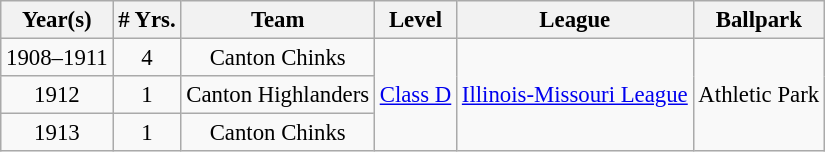<table class="wikitable" style="text-align:center; font-size: 95%;">
<tr>
<th>Year(s)</th>
<th># Yrs.</th>
<th>Team</th>
<th>Level</th>
<th>League</th>
<th>Ballpark</th>
</tr>
<tr>
<td>1908–1911</td>
<td>4</td>
<td>Canton Chinks</td>
<td rowspan=4><a href='#'>Class D</a></td>
<td rowspan=3><a href='#'>Illinois-Missouri League</a></td>
<td rowspan=3>Athletic Park</td>
</tr>
<tr>
<td>1912</td>
<td>1</td>
<td>Canton Highlanders</td>
</tr>
<tr>
<td>1913</td>
<td>1</td>
<td>Canton Chinks</td>
</tr>
</table>
